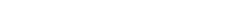<table style="width:22%; text-align:center;">
<tr style="color:white;">
<td style="background:"><strong>20</strong></td>
<td style="background:"><strong>15</strong></td>
</tr>
</table>
